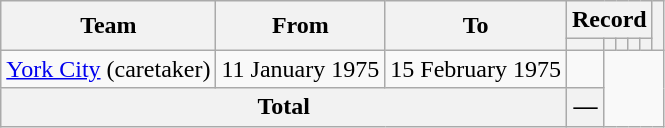<table class="wikitable" style="text-align: center">
<tr>
<th rowspan=2>Team</th>
<th rowspan=2>From</th>
<th rowspan=2>To</th>
<th colspan=5>Record</th>
<th rowspan=2></th>
</tr>
<tr>
<th></th>
<th></th>
<th></th>
<th></th>
<th></th>
</tr>
<tr>
<td align=left><a href='#'>York City</a> (caretaker)</td>
<td align=left>11 January 1975</td>
<td align=left>15 February 1975<br></td>
<td></td>
</tr>
<tr>
<th colspan=3>Total<br></th>
<th>—</th>
</tr>
</table>
